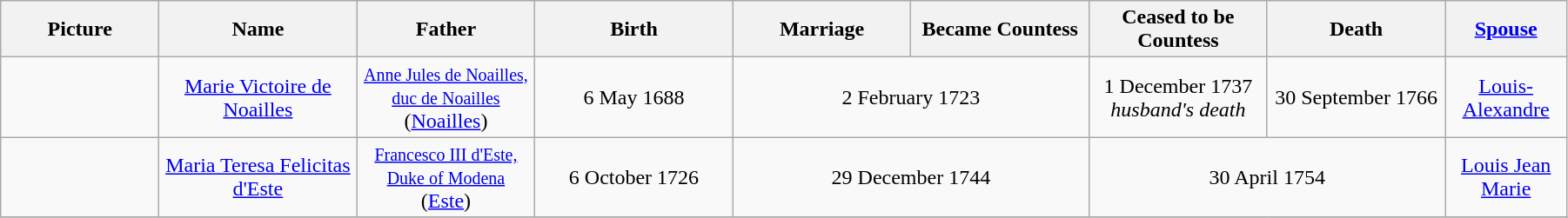<table width=95% class="wikitable">
<tr>
<th width = "8%">Picture</th>
<th width = "10%">Name</th>
<th width = "9%">Father</th>
<th width = "10%">Birth</th>
<th width = "9%">Marriage</th>
<th width = "9%">Became Countess</th>
<th width = "9%">Ceased to be Countess</th>
<th width = "9%">Death</th>
<th width = "6%"><a href='#'>Spouse</a></th>
</tr>
<tr>
<td align="center"></td>
<td align="center"><a href='#'>Marie Victoire de Noailles</a></td>
<td align="center"><small><a href='#'>Anne Jules de Noailles, duc de Noailles</a></small><br> (<a href='#'>Noailles</a>)</td>
<td align="center">6 May 1688</td>
<td align="center" colspan="2">2 February 1723</td>
<td align="center">1 December 1737<br><em>husband's death</em></td>
<td align="center">30 September 1766</td>
<td align="center"><a href='#'>Louis-Alexandre</a></td>
</tr>
<tr>
<td align="center"></td>
<td align="center"><a href='#'>Maria Teresa Felicitas d'Este</a></td>
<td align="center"><small><a href='#'>Francesco III d'Este, Duke of Modena</a></small><br>(<a href='#'>Este</a>)</td>
<td align="center">6 October 1726</td>
<td align="center" colspan="2">29 December 1744</td>
<td align="center" colspan="2">30 April 1754</td>
<td align="center"><a href='#'>Louis Jean Marie</a></td>
</tr>
<tr>
</tr>
</table>
